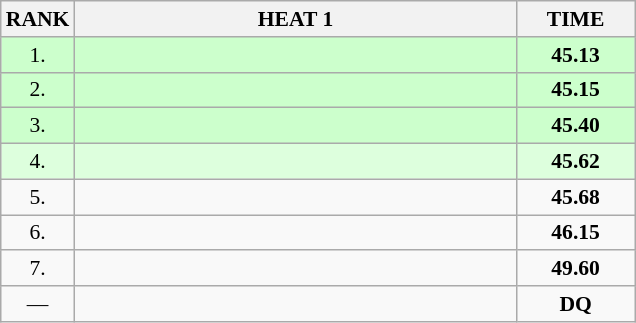<table class="wikitable" style="border-collapse: collapse; font-size: 90%;">
<tr>
<th>RANK</th>
<th style="width: 20em">HEAT 1</th>
<th style="width: 5em">TIME</th>
</tr>
<tr style="background:#ccffcc;">
<td align="center">1.</td>
<td></td>
<td align="center"><strong>45.13</strong></td>
</tr>
<tr style="background:#ccffcc;">
<td align="center">2.</td>
<td></td>
<td align="center"><strong>45.15</strong></td>
</tr>
<tr style="background:#ccffcc;">
<td align="center">3.</td>
<td></td>
<td align="center"><strong>45.40</strong></td>
</tr>
<tr style="background:#ddffdd;">
<td align="center">4.</td>
<td></td>
<td align="center"><strong>45.62</strong></td>
</tr>
<tr>
<td align="center">5.</td>
<td></td>
<td align="center"><strong>45.68</strong></td>
</tr>
<tr>
<td align="center">6.</td>
<td></td>
<td align="center"><strong>46.15</strong></td>
</tr>
<tr>
<td align="center">7.</td>
<td></td>
<td align="center"><strong>49.60</strong></td>
</tr>
<tr>
<td align="center">—</td>
<td></td>
<td align="center"><strong>DQ</strong></td>
</tr>
</table>
